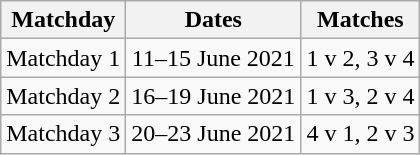<table class="wikitable" style="text-align:center">
<tr>
<th>Matchday</th>
<th>Dates</th>
<th>Matches</th>
</tr>
<tr>
<td>Matchday 1</td>
<td>11–15 June 2021</td>
<td>1 v 2, 3 v 4</td>
</tr>
<tr>
<td>Matchday 2</td>
<td>16–19 June 2021</td>
<td>1 v 3, 2 v 4</td>
</tr>
<tr>
<td>Matchday 3</td>
<td>20–23 June 2021</td>
<td>4 v 1, 2 v 3</td>
</tr>
</table>
